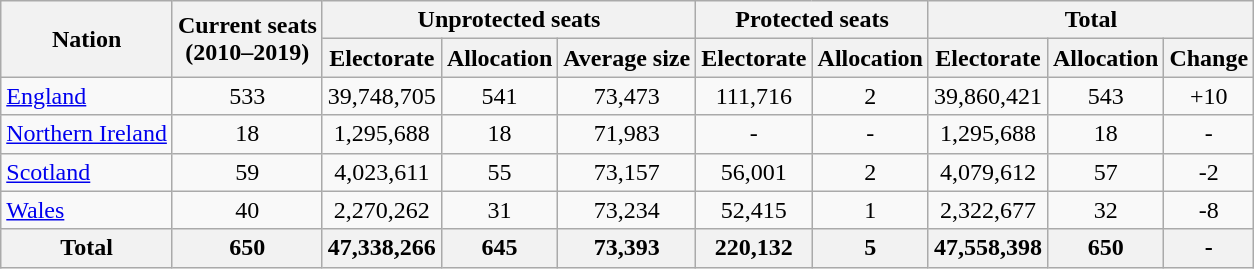<table class="wikitable sortable">
<tr>
<th rowspan="2">Nation</th>
<th rowspan="2">Current seats<br>(2010–2019)</th>
<th colspan="3">Unprotected seats</th>
<th colspan="2">Protected seats</th>
<th colspan="3">Total</th>
</tr>
<tr>
<th>Electorate</th>
<th>Allocation</th>
<th>Average size</th>
<th>Electorate</th>
<th>Allocation</th>
<th>Electorate</th>
<th>Allocation</th>
<th>Change</th>
</tr>
<tr>
<td><a href='#'>England</a></td>
<td align = "center">533</td>
<td align = "center">39,748,705</td>
<td align = "center">541</td>
<td align = "center">73,473</td>
<td align = "center">111,716</td>
<td align = "center">2</td>
<td align = "center">39,860,421</td>
<td align = "center">543</td>
<td align = "center">+10</td>
</tr>
<tr>
<td><a href='#'>Northern Ireland</a></td>
<td align = "center">18</td>
<td align = "center">1,295,688</td>
<td align = "center">18</td>
<td align = "center">71,983</td>
<td align = "center">-</td>
<td align = "center">-</td>
<td align = "center">1,295,688</td>
<td align = "center">18</td>
<td align = "center">-</td>
</tr>
<tr>
<td><a href='#'>Scotland</a></td>
<td align = "center">59</td>
<td align = "center">4,023,611</td>
<td align = "center">55</td>
<td align = "center">73,157</td>
<td align = "center">56,001</td>
<td align = "center">2</td>
<td align = "center">4,079,612</td>
<td align = "center">57</td>
<td align = "center">-2</td>
</tr>
<tr>
<td><a href='#'>Wales</a></td>
<td align = "center">40</td>
<td align = "center">2,270,262</td>
<td align = "center">31</td>
<td align = "center">73,234</td>
<td align = "center">52,415</td>
<td align = "center">1</td>
<td align = "center">2,322,677</td>
<td align = "center">32</td>
<td align = "center">-8</td>
</tr>
<tr>
<th>Total</th>
<th>650</th>
<th>47,338,266</th>
<th>645</th>
<th>73,393</th>
<th>220,132</th>
<th>5</th>
<th>47,558,398</th>
<th>650</th>
<th>-</th>
</tr>
</table>
